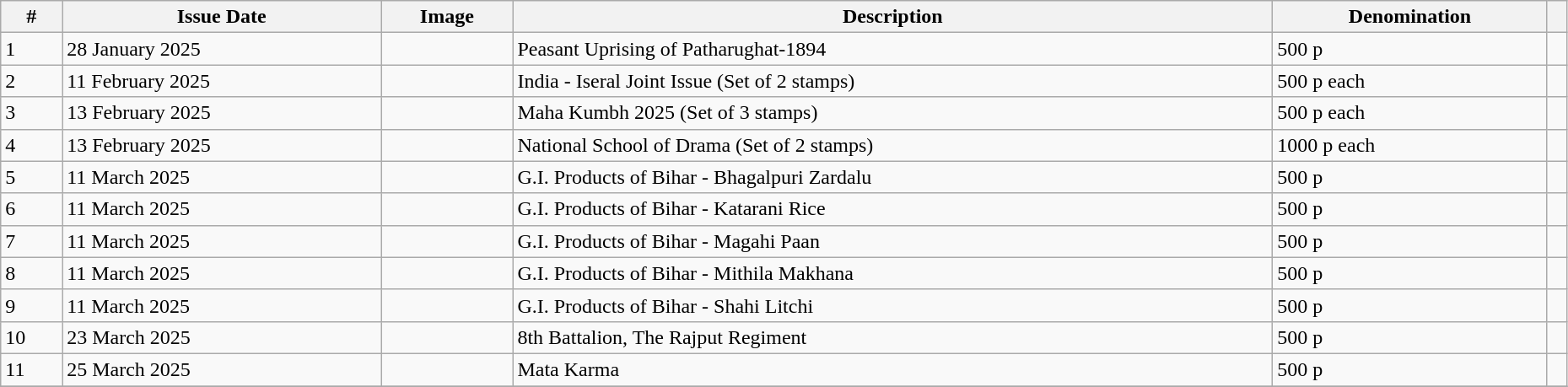<table class = "wikitable"  style = "text-align:justify" width = "98%">
<tr>
<th>#</th>
<th>Issue Date</th>
<th>Image</th>
<th>Description</th>
<th>Denomination</th>
<th></th>
</tr>
<tr>
<td>1</td>
<td>28 January 2025</td>
<td></td>
<td>Peasant Uprising of Patharughat-1894</td>
<td>500 p</td>
<td></td>
</tr>
<tr>
<td>2</td>
<td>11 February 2025</td>
<td></td>
<td>India - Iseral Joint Issue (Set of 2 stamps)</td>
<td>500 p each</td>
<td></td>
</tr>
<tr>
<td>3</td>
<td>13 February 2025</td>
<td></td>
<td>Maha Kumbh 2025 (Set of 3 stamps)</td>
<td>500 p each</td>
<td></td>
</tr>
<tr>
<td>4</td>
<td>13 February 2025</td>
<td></td>
<td>National School of Drama (Set of 2 stamps)</td>
<td>1000 p each</td>
<td></td>
</tr>
<tr>
<td>5</td>
<td>11 March 2025</td>
<td></td>
<td>G.I. Products of Bihar - Bhagalpuri Zardalu</td>
<td>500 p</td>
<td></td>
</tr>
<tr>
<td>6</td>
<td>11 March 2025</td>
<td></td>
<td>G.I. Products of Bihar -  Katarani Rice</td>
<td>500 p</td>
<td></td>
</tr>
<tr>
<td>7</td>
<td>11 March 2025</td>
<td></td>
<td>G.I. Products of Bihar - Magahi Paan</td>
<td>500 p</td>
<td></td>
</tr>
<tr>
<td>8</td>
<td>11 March 2025</td>
<td></td>
<td>G.I. Products of Bihar - Mithila Makhana</td>
<td>500 p</td>
<td></td>
</tr>
<tr>
<td>9</td>
<td>11 March 2025</td>
<td></td>
<td>G.I. Products of Bihar - Shahi Litchi</td>
<td>500 p</td>
<td></td>
</tr>
<tr>
<td>10</td>
<td>23 March 2025</td>
<td></td>
<td>8th Battalion, The Rajput Regiment</td>
<td>500 p</td>
<td></td>
</tr>
<tr>
<td>11</td>
<td>25 March 2025</td>
<td></td>
<td>Mata Karma</td>
<td>500 p</td>
<td></td>
</tr>
<tr>
</tr>
</table>
